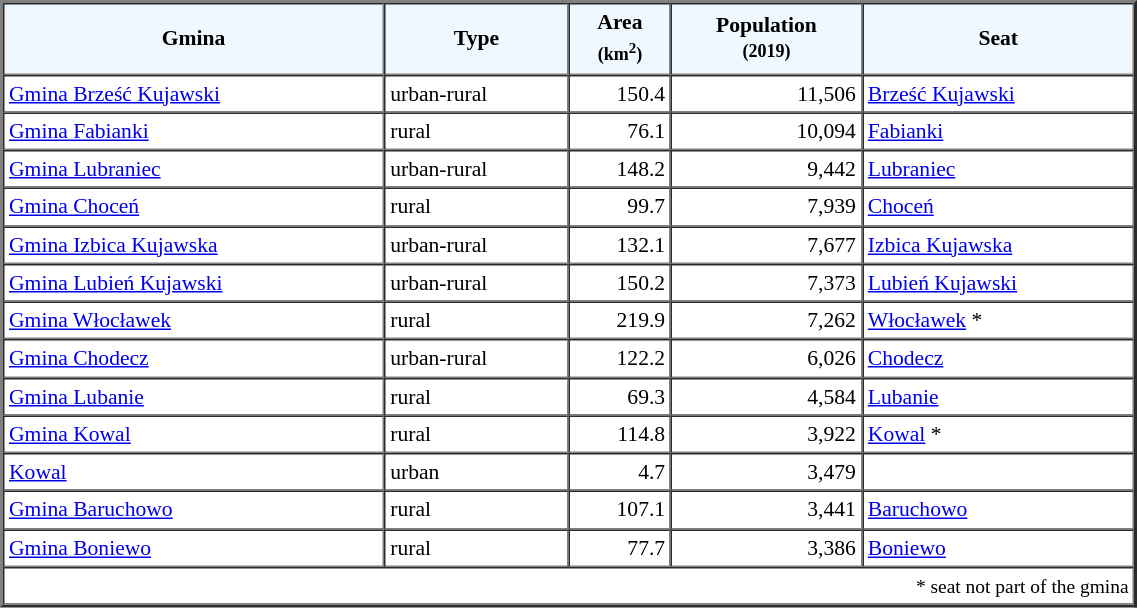<table width="60%" border="2" cellpadding="3" cellspacing="0" style="font-size:90%;line-height:120%;">
<tr bgcolor="F0F8FF">
<td style="text-align:center;"><strong>Gmina</strong></td>
<td style="text-align:center;"><strong>Type</strong></td>
<td style="text-align:center;"><strong>Area<br><small>(km<sup>2</sup>)</small></strong></td>
<td style="text-align:center;"><strong>Population<br><small>(2019)</small></strong></td>
<td style="text-align:center;"><strong>Seat</strong></td>
</tr>
<tr>
<td><a href='#'>Gmina Brześć Kujawski</a></td>
<td>urban-rural</td>
<td style="text-align:right;">150.4</td>
<td style="text-align:right;">11,506</td>
<td><a href='#'>Brześć Kujawski</a></td>
</tr>
<tr>
<td><a href='#'>Gmina Fabianki</a></td>
<td>rural</td>
<td style="text-align:right;">76.1</td>
<td style="text-align:right;">10,094</td>
<td><a href='#'>Fabianki</a></td>
</tr>
<tr>
<td><a href='#'>Gmina Lubraniec</a></td>
<td>urban-rural</td>
<td style="text-align:right;">148.2</td>
<td style="text-align:right;">9,442</td>
<td><a href='#'>Lubraniec</a></td>
</tr>
<tr>
<td><a href='#'>Gmina Choceń</a></td>
<td>rural</td>
<td style="text-align:right;">99.7</td>
<td style="text-align:right;">7,939</td>
<td><a href='#'>Choceń</a></td>
</tr>
<tr>
<td><a href='#'>Gmina Izbica Kujawska</a></td>
<td>urban-rural</td>
<td style="text-align:right;">132.1</td>
<td style="text-align:right;">7,677</td>
<td><a href='#'>Izbica Kujawska</a></td>
</tr>
<tr>
<td><a href='#'>Gmina Lubień Kujawski</a></td>
<td>urban-rural</td>
<td style="text-align:right;">150.2</td>
<td style="text-align:right;">7,373</td>
<td><a href='#'>Lubień Kujawski</a></td>
</tr>
<tr>
<td><a href='#'>Gmina Włocławek</a></td>
<td>rural</td>
<td style="text-align:right;">219.9</td>
<td style="text-align:right;">7,262</td>
<td><a href='#'>Włocławek</a> *</td>
</tr>
<tr>
<td><a href='#'>Gmina Chodecz</a></td>
<td>urban-rural</td>
<td style="text-align:right;">122.2</td>
<td style="text-align:right;">6,026</td>
<td><a href='#'>Chodecz</a></td>
</tr>
<tr>
<td><a href='#'>Gmina Lubanie</a></td>
<td>rural</td>
<td style="text-align:right;">69.3</td>
<td style="text-align:right;">4,584</td>
<td><a href='#'>Lubanie</a></td>
</tr>
<tr>
<td><a href='#'>Gmina Kowal</a></td>
<td>rural</td>
<td style="text-align:right;">114.8</td>
<td style="text-align:right;">3,922</td>
<td><a href='#'>Kowal</a> *</td>
</tr>
<tr>
<td><a href='#'>Kowal</a></td>
<td>urban</td>
<td style="text-align:right;">4.7</td>
<td style="text-align:right;">3,479</td>
<td> </td>
</tr>
<tr>
<td><a href='#'>Gmina Baruchowo</a></td>
<td>rural</td>
<td style="text-align:right;">107.1</td>
<td style="text-align:right;">3,441</td>
<td><a href='#'>Baruchowo</a></td>
</tr>
<tr>
<td><a href='#'>Gmina Boniewo</a></td>
<td>rural</td>
<td style="text-align:right;">77.7</td>
<td style="text-align:right;">3,386</td>
<td><a href='#'>Boniewo</a></td>
</tr>
<tr>
<td colspan=5 style="text-align:right;font-size:90%">* seat not part of the gmina</td>
</tr>
<tr>
</tr>
</table>
